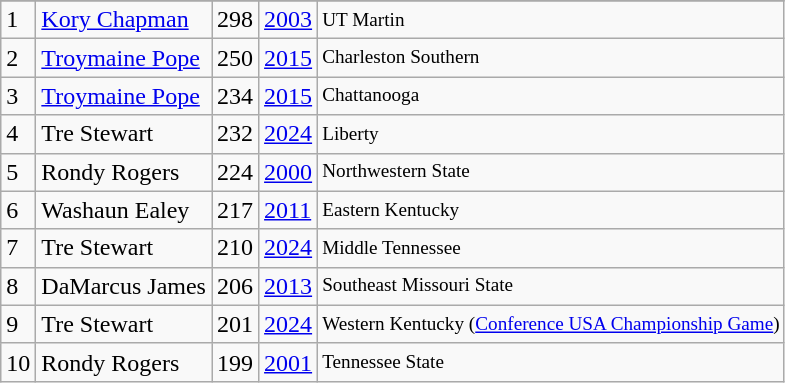<table class="wikitable">
<tr>
</tr>
<tr>
<td>1</td>
<td><a href='#'>Kory Chapman</a></td>
<td>298</td>
<td><a href='#'>2003</a></td>
<td style="font-size:80%;">UT Martin</td>
</tr>
<tr>
<td>2</td>
<td><a href='#'>Troymaine Pope</a></td>
<td>250</td>
<td><a href='#'>2015</a></td>
<td style="font-size:80%;">Charleston Southern</td>
</tr>
<tr>
<td>3</td>
<td><a href='#'>Troymaine Pope</a></td>
<td>234</td>
<td><a href='#'>2015</a></td>
<td style="font-size:80%;">Chattanooga</td>
</tr>
<tr>
<td>4</td>
<td>Tre Stewart</td>
<td>232</td>
<td><a href='#'>2024</a></td>
<td style="font-size:80%;">Liberty</td>
</tr>
<tr>
<td>5</td>
<td>Rondy Rogers</td>
<td>224</td>
<td><a href='#'>2000</a></td>
<td style="font-size:80%;">Northwestern State</td>
</tr>
<tr>
<td>6</td>
<td>Washaun Ealey</td>
<td>217</td>
<td><a href='#'>2011</a></td>
<td style="font-size:80%;">Eastern Kentucky</td>
</tr>
<tr>
<td>7</td>
<td>Tre Stewart</td>
<td>210</td>
<td><a href='#'>2024</a></td>
<td style="font-size:80%;">Middle Tennessee</td>
</tr>
<tr>
<td>8</td>
<td>DaMarcus James</td>
<td>206</td>
<td><a href='#'>2013</a></td>
<td style="font-size:80%;">Southeast Missouri State</td>
</tr>
<tr>
<td>9</td>
<td>Tre Stewart</td>
<td>201</td>
<td><a href='#'>2024</a></td>
<td style="font-size:80%;">Western Kentucky (<a href='#'>Conference USA Championship Game</a>)</td>
</tr>
<tr>
<td>10</td>
<td>Rondy Rogers</td>
<td>199</td>
<td><a href='#'>2001</a></td>
<td style="font-size:80%;">Tennessee State</td>
</tr>
</table>
